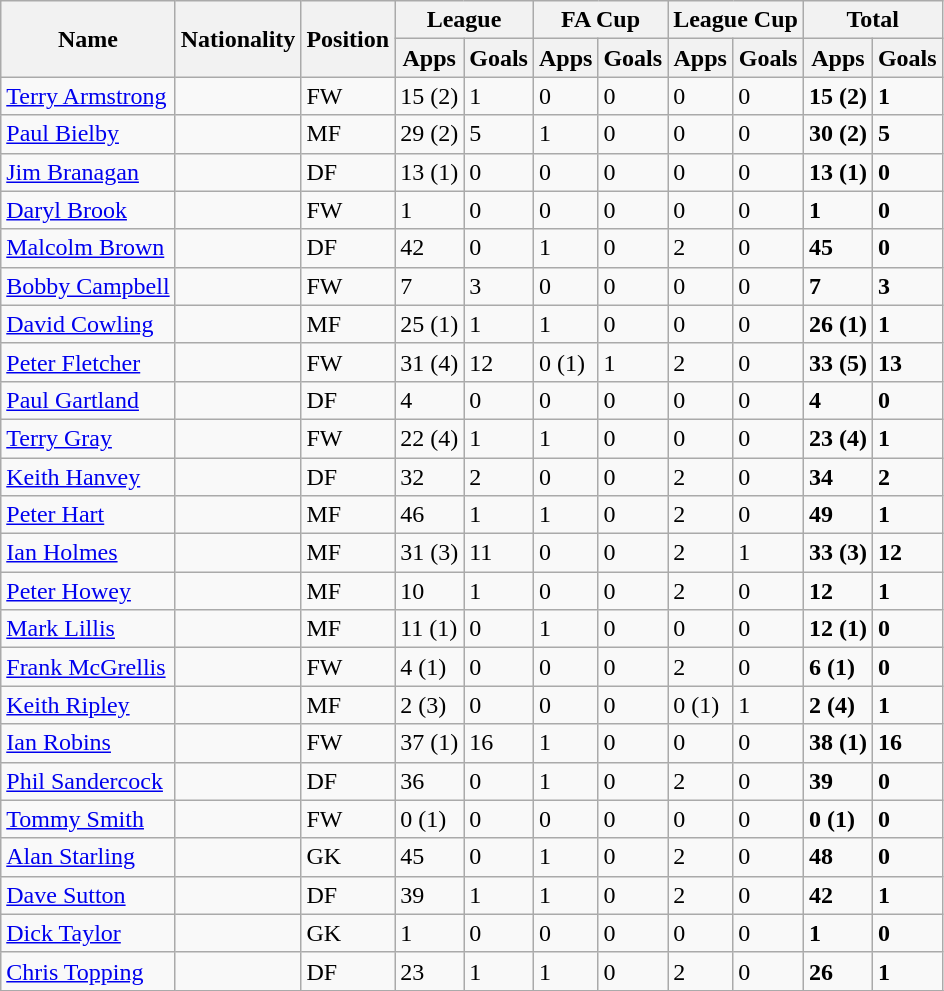<table class="wikitable sortable">
<tr>
<th scope=col rowspan=2>Name</th>
<th scope=col rowspan=2>Nationality</th>
<th scope=col rowspan=2>Position</th>
<th colspan=2>League</th>
<th colspan=2>FA Cup</th>
<th colspan=2>League Cup</th>
<th colspan=2>Total</th>
</tr>
<tr>
<th>Apps</th>
<th>Goals</th>
<th>Apps</th>
<th>Goals</th>
<th>Apps</th>
<th>Goals</th>
<th>Apps</th>
<th>Goals</th>
</tr>
<tr>
<td><a href='#'>Terry Armstrong</a></td>
<td></td>
<td>FW</td>
<td>15 (2)</td>
<td>1</td>
<td>0</td>
<td>0</td>
<td>0</td>
<td>0</td>
<td><strong>15 (2)</strong></td>
<td><strong>1</strong></td>
</tr>
<tr>
<td><a href='#'>Paul Bielby</a></td>
<td></td>
<td>MF</td>
<td>29 (2)</td>
<td>5</td>
<td>1</td>
<td>0</td>
<td>0</td>
<td>0</td>
<td><strong>30 (2)</strong></td>
<td><strong>5</strong></td>
</tr>
<tr>
<td><a href='#'>Jim Branagan</a></td>
<td></td>
<td>DF</td>
<td>13 (1)</td>
<td>0</td>
<td>0</td>
<td>0</td>
<td>0</td>
<td>0</td>
<td><strong>13 (1)</strong></td>
<td><strong>0</strong></td>
</tr>
<tr>
<td><a href='#'>Daryl Brook</a></td>
<td></td>
<td>FW</td>
<td>1</td>
<td>0</td>
<td>0</td>
<td>0</td>
<td>0</td>
<td>0</td>
<td><strong>1</strong></td>
<td><strong>0</strong></td>
</tr>
<tr>
<td><a href='#'>Malcolm Brown</a></td>
<td></td>
<td>DF</td>
<td>42</td>
<td>0</td>
<td>1</td>
<td>0</td>
<td>2</td>
<td>0</td>
<td><strong>45</strong></td>
<td><strong>0</strong></td>
</tr>
<tr>
<td><a href='#'>Bobby Campbell</a></td>
<td></td>
<td>FW</td>
<td>7</td>
<td>3</td>
<td>0</td>
<td>0</td>
<td>0</td>
<td>0</td>
<td><strong>7</strong></td>
<td><strong>3</strong></td>
</tr>
<tr>
<td><a href='#'>David Cowling</a></td>
<td></td>
<td>MF</td>
<td>25 (1)</td>
<td>1</td>
<td>1</td>
<td>0</td>
<td>0</td>
<td>0</td>
<td><strong>26 (1)</strong></td>
<td><strong>1</strong></td>
</tr>
<tr>
<td><a href='#'>Peter Fletcher</a></td>
<td></td>
<td>FW</td>
<td>31 (4)</td>
<td>12</td>
<td>0 (1)</td>
<td>1</td>
<td>2</td>
<td>0</td>
<td><strong>33 (5)</strong></td>
<td><strong>13</strong></td>
</tr>
<tr>
<td><a href='#'>Paul Gartland</a></td>
<td></td>
<td>DF</td>
<td>4</td>
<td>0</td>
<td>0</td>
<td>0</td>
<td>0</td>
<td>0</td>
<td><strong>4</strong></td>
<td><strong>0</strong></td>
</tr>
<tr>
<td><a href='#'>Terry Gray</a></td>
<td></td>
<td>FW</td>
<td>22 (4)</td>
<td>1</td>
<td>1</td>
<td>0</td>
<td>0</td>
<td>0</td>
<td><strong>23 (4)</strong></td>
<td><strong>1</strong></td>
</tr>
<tr>
<td><a href='#'>Keith Hanvey</a></td>
<td></td>
<td>DF</td>
<td>32</td>
<td>2</td>
<td>0</td>
<td>0</td>
<td>2</td>
<td>0</td>
<td><strong>34</strong></td>
<td><strong>2</strong></td>
</tr>
<tr>
<td><a href='#'>Peter Hart</a></td>
<td></td>
<td>MF</td>
<td>46</td>
<td>1</td>
<td>1</td>
<td>0</td>
<td>2</td>
<td>0</td>
<td><strong>49</strong></td>
<td><strong>1</strong></td>
</tr>
<tr>
<td><a href='#'>Ian Holmes</a></td>
<td></td>
<td>MF</td>
<td>31 (3)</td>
<td>11</td>
<td>0</td>
<td>0</td>
<td>2</td>
<td>1</td>
<td><strong>33 (3)</strong></td>
<td><strong>12</strong></td>
</tr>
<tr>
<td><a href='#'>Peter Howey</a></td>
<td></td>
<td>MF</td>
<td>10</td>
<td>1</td>
<td>0</td>
<td>0</td>
<td>2</td>
<td>0</td>
<td><strong>12</strong></td>
<td><strong>1</strong></td>
</tr>
<tr>
<td><a href='#'>Mark Lillis</a></td>
<td></td>
<td>MF</td>
<td>11 (1)</td>
<td>0</td>
<td>1</td>
<td>0</td>
<td>0</td>
<td>0</td>
<td><strong>12 (1)</strong></td>
<td><strong>0</strong></td>
</tr>
<tr>
<td><a href='#'>Frank McGrellis</a></td>
<td></td>
<td>FW</td>
<td>4 (1)</td>
<td>0</td>
<td>0</td>
<td>0</td>
<td>2</td>
<td>0</td>
<td><strong>6 (1)</strong></td>
<td><strong>0</strong></td>
</tr>
<tr>
<td><a href='#'>Keith Ripley</a></td>
<td></td>
<td>MF</td>
<td>2 (3)</td>
<td>0</td>
<td>0</td>
<td>0</td>
<td>0 (1)</td>
<td>1</td>
<td><strong>2 (4)</strong></td>
<td><strong>1</strong></td>
</tr>
<tr>
<td><a href='#'>Ian Robins</a></td>
<td></td>
<td>FW</td>
<td>37 (1)</td>
<td>16</td>
<td>1</td>
<td>0</td>
<td>0</td>
<td>0</td>
<td><strong>38 (1)</strong></td>
<td><strong>16</strong></td>
</tr>
<tr>
<td><a href='#'>Phil Sandercock</a></td>
<td></td>
<td>DF</td>
<td>36</td>
<td>0</td>
<td>1</td>
<td>0</td>
<td>2</td>
<td>0</td>
<td><strong>39</strong></td>
<td><strong>0</strong></td>
</tr>
<tr>
<td><a href='#'>Tommy Smith</a></td>
<td></td>
<td>FW</td>
<td>0 (1)</td>
<td>0</td>
<td>0</td>
<td>0</td>
<td>0</td>
<td>0</td>
<td><strong>0 (1)</strong></td>
<td><strong>0</strong></td>
</tr>
<tr>
<td><a href='#'>Alan Starling</a></td>
<td></td>
<td>GK</td>
<td>45</td>
<td>0</td>
<td>1</td>
<td>0</td>
<td>2</td>
<td>0</td>
<td><strong>48</strong></td>
<td><strong>0</strong></td>
</tr>
<tr>
<td><a href='#'>Dave Sutton</a></td>
<td></td>
<td>DF</td>
<td>39</td>
<td>1</td>
<td>1</td>
<td>0</td>
<td>2</td>
<td>0</td>
<td><strong>42</strong></td>
<td><strong>1</strong></td>
</tr>
<tr>
<td><a href='#'>Dick Taylor</a></td>
<td></td>
<td>GK</td>
<td>1</td>
<td>0</td>
<td>0</td>
<td>0</td>
<td>0</td>
<td>0</td>
<td><strong>1</strong></td>
<td><strong>0</strong></td>
</tr>
<tr>
<td><a href='#'>Chris Topping</a></td>
<td></td>
<td>DF</td>
<td>23</td>
<td>1</td>
<td>1</td>
<td>0</td>
<td>2</td>
<td>0</td>
<td><strong>26</strong></td>
<td><strong>1</strong></td>
</tr>
<tr>
</tr>
</table>
